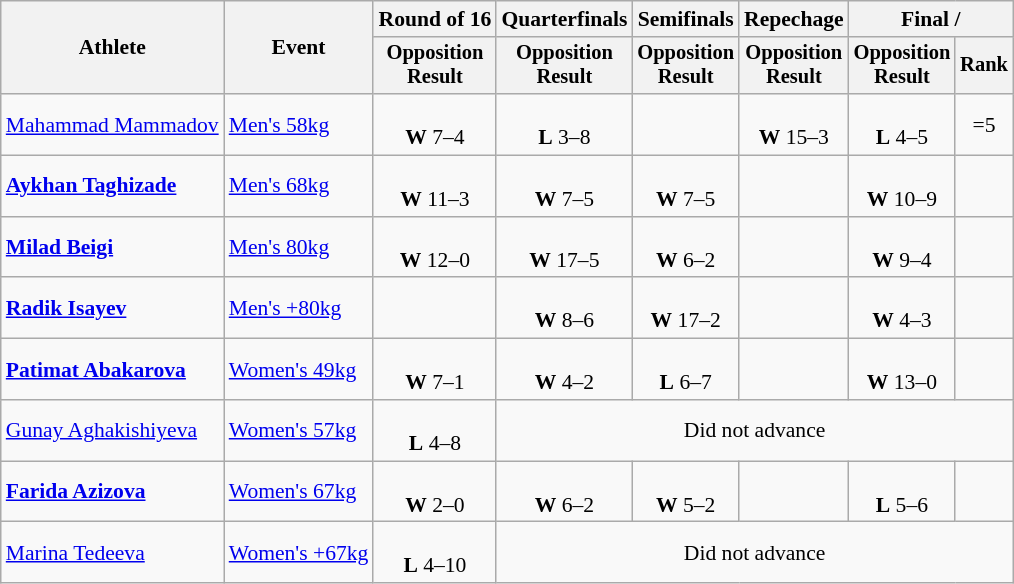<table class="wikitable" style="font-size:90%;">
<tr>
<th rowspan=2>Athlete</th>
<th rowspan=2>Event</th>
<th>Round of 16</th>
<th>Quarterfinals</th>
<th>Semifinals</th>
<th>Repechage</th>
<th colspan=2>Final / </th>
</tr>
<tr style="font-size:95%">
<th>Opposition<br>Result</th>
<th>Opposition<br>Result</th>
<th>Opposition<br>Result</th>
<th>Opposition<br>Result</th>
<th>Opposition<br>Result</th>
<th>Rank</th>
</tr>
<tr align=center>
<td align=left><a href='#'>Mahammad Mammadov</a></td>
<td align=left><a href='#'>Men's 58kg</a></td>
<td><br><strong>W</strong> 7–4</td>
<td><br><strong>L</strong> 3–8</td>
<td></td>
<td><br><strong>W</strong> 15–3</td>
<td><br><strong>L</strong> 4–5</td>
<td>=5</td>
</tr>
<tr align=center>
<td align=left><strong><a href='#'>Aykhan Taghizade</a></strong></td>
<td align=left><a href='#'>Men's 68kg</a></td>
<td><br><strong>W</strong> 11–3</td>
<td><br><strong>W</strong> 7–5</td>
<td><br><strong>W</strong> 7–5</td>
<td></td>
<td><br><strong>W</strong> 10–9</td>
<td></td>
</tr>
<tr align=center>
<td align=left><strong><a href='#'>Milad Beigi</a></strong></td>
<td align=left><a href='#'>Men's 80kg</a></td>
<td><br><strong>W</strong> 12–0</td>
<td><br><strong>W</strong> 17–5</td>
<td><br><strong>W</strong> 6–2</td>
<td></td>
<td><br><strong>W</strong> 9–4</td>
<td></td>
</tr>
<tr align=center>
<td align=left><strong><a href='#'>Radik Isayev</a></strong></td>
<td align=left><a href='#'>Men's +80kg</a></td>
<td></td>
<td><br><strong>W</strong> 8–6</td>
<td><br><strong>W</strong> 17–2</td>
<td></td>
<td><br><strong>W</strong> 4–3</td>
<td></td>
</tr>
<tr align=center>
<td align=left><strong><a href='#'>Patimat Abakarova</a></strong></td>
<td align=left><a href='#'>Women's 49kg</a></td>
<td><br><strong>W</strong> 7–1</td>
<td><br><strong>W</strong> 4–2</td>
<td><br><strong>L</strong> 6–7</td>
<td></td>
<td><br><strong>W</strong> 13–0</td>
<td></td>
</tr>
<tr align=center>
<td align=left><a href='#'>Gunay Aghakishiyeva</a></td>
<td align=left><a href='#'>Women's 57kg</a></td>
<td><br><strong>L</strong> 4–8</td>
<td colspan=5>Did not advance</td>
</tr>
<tr align=center>
<td align=left><strong><a href='#'>Farida Azizova</a></strong></td>
<td align=left><a href='#'>Women's 67kg</a></td>
<td><br><strong>W</strong> 2–0</td>
<td><br><strong>W</strong> 6–2</td>
<td><br><strong>W</strong> 5–2</td>
<td></td>
<td><br><strong>L</strong> 5–6</td>
<td></td>
</tr>
<tr align=center>
<td align=left><a href='#'>Marina Tedeeva</a></td>
<td align=left><a href='#'>Women's +67kg</a></td>
<td><br><strong>L</strong> 4–10</td>
<td colspan=5>Did not advance</td>
</tr>
</table>
